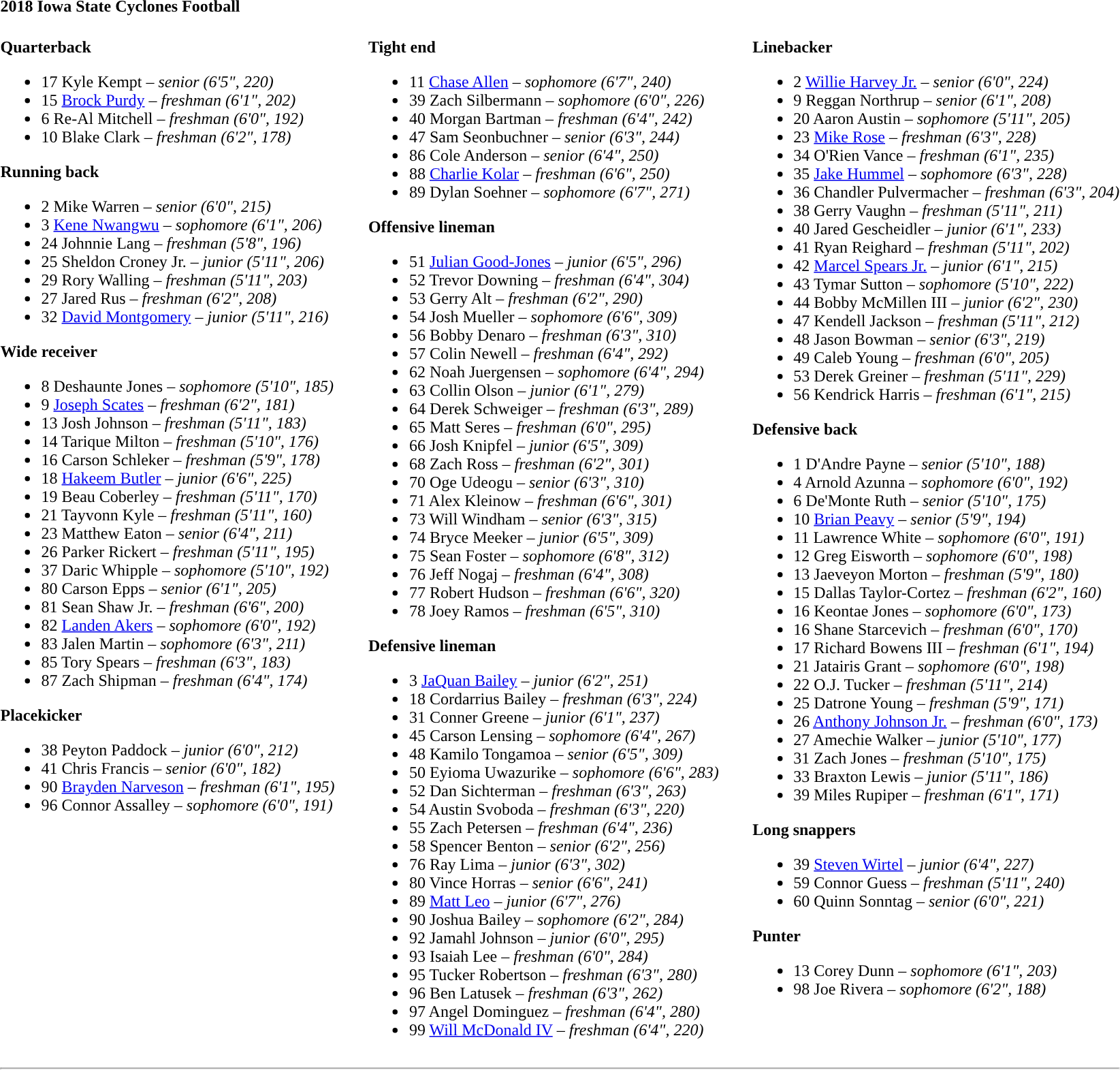<table class="toccolours" style="text-align: left;">
<tr>
<td colspan=11><strong>2018 Iowa State Cyclones Football</strong></td>
</tr>
<tr>
<td valign="top"><br><strong>Quarterback</strong><ul><li>17 Kyle Kempt – <em> senior (6'5", 220)</em></li><li>15 <a href='#'>Brock Purdy</a> – <em>freshman (6'1", 202)</em></li><li>6 Re-Al Mitchell – <em>freshman (6'0", 192)</em></li><li>10 Blake Clark – <em>freshman (6'2", 178)</em></li></ul><strong>Running back</strong><ul><li>2  Mike Warren – <em> senior (6'0", 215)</em></li><li>3  <a href='#'>Kene Nwangwu</a> – <em> sophomore (6'1", 206)</em></li><li>24  Johnnie Lang – <em> freshman (5'8", 196)</em></li><li>25  Sheldon Croney Jr. – <em> junior (5'11", 206)</em></li><li>29  Rory Walling – <em> freshman (5'11", 203)</em></li><li>27  Jared Rus – <em>freshman (6'2", 208)</em></li><li>32  <a href='#'>David Montgomery</a> – <em>junior (5'11", 216)</em></li></ul><strong>Wide receiver</strong><ul><li>8  Deshaunte Jones – <em>sophomore (5'10", 185)</em></li><li>9  <a href='#'>Joseph Scates</a> – <em>freshman (6'2", 181)</em></li><li>13 Josh Johnson – <em> freshman (5'11", 183)</em></li><li>14  Tarique Milton – <em> freshman (5'10", 176)</em></li><li>16  Carson Schleker – <em>freshman (5'9", 178)</em></li><li>18  <a href='#'>Hakeem Butler</a> – <em> junior (6'6", 225)</em></li><li>19  Beau Coberley – <em>freshman (5'11", 170)</em></li><li>21  Tayvonn Kyle – <em>freshman (5'11", 160)</em></li><li>23  Matthew Eaton – <em> senior (6'4", 211)</em></li><li>26  Parker Rickert – <em> freshman (5'11", 195)</em></li><li>37  Daric Whipple – <em> sophomore (5'10", 192)</em></li><li>80  Carson Epps – <em>senior (6'1", 205)</em></li><li>81  Sean Shaw Jr. – <em>freshman (6'6", 200)</em></li><li>82  <a href='#'>Landen Akers</a> – <em> sophomore (6'0", 192)</em></li><li>83  Jalen Martin – <em> sophomore (6'3", 211)</em></li><li>85  Tory Spears – <em>freshman (6'3", 183)</em></li><li>87  Zach Shipman – <em>freshman (6'4", 174)</em></li></ul><strong>Placekicker</strong><ul><li>38  Peyton Paddock – <em> junior (6'0", 212)</em></li><li>41  Chris Francis – <em> senior (6'0", 182)</em></li><li>90  <a href='#'>Brayden Narveson</a> – <em>freshman (6'1", 195)</em></li><li>96  Connor Assalley – <em> sophomore (6'0", 191)</em></li></ul></td>
<td width="25"> </td>
<td valign="top"><br><strong>Tight end</strong><ul><li>11  <a href='#'>Chase Allen</a> – <em> sophomore (6'7", 240)</em></li><li>39  Zach Silbermann – <em> sophomore (6'0", 226)</em></li><li>40  Morgan Bartman – <em>freshman (6'4", 242)</em></li><li>47  Sam Seonbuchner – <em> senior (6'3", 244)</em></li><li>86  Cole Anderson – <em> senior (6'4", 250)</em></li><li>88  <a href='#'>Charlie Kolar</a> – <em> freshman (6'6", 250)</em></li><li>89  Dylan Soehner – <em> sophomore (6'7", 271)</em></li></ul><strong>Offensive lineman</strong><ul><li>51  <a href='#'>Julian Good-Jones</a> – <em> junior (6'5", 296)</em></li><li>52  Trevor Downing – <em>freshman (6'4", 304)</em></li><li>53  Gerry Alt – <em> freshman (6'2", 290)</em></li><li>54  Josh Mueller – <em> sophomore (6'6", 309)</em></li><li>56  Bobby Denaro – <em> freshman (6'3", 310)</em></li><li>57  Colin Newell – <em> freshman (6'4", 292)</em></li><li>62  Noah Juergensen – <em> sophomore (6'4", 294)</em></li><li>63  Collin Olson – <em> junior (6'1", 279)</em></li><li>64  Derek Schweiger – <em> freshman (6'3", 289)</em></li><li>65  Matt Seres – <em>freshman (6'0", 295)</em></li><li>66  Josh Knipfel – <em>junior (6'5", 309)</em></li><li>68  Zach Ross – <em>freshman (6'2", 301)</em></li><li>70  Oge Udeogu – <em> senior (6'3", 310)</em></li><li>71  Alex Kleinow – <em> freshman (6'6", 301)</em></li><li>73  Will Windham – <em> senior (6'3", 315)</em></li><li>74  Bryce Meeker – <em> junior (6'5", 309)</em></li><li>75  Sean Foster – <em> sophomore (6'8", 312)</em></li><li>76  Jeff Nogaj – <em> freshman (6'4", 308)</em></li><li>77  Robert Hudson – <em> freshman (6'6", 320)</em></li><li>78  Joey Ramos – <em>freshman (6'5", 310)</em></li></ul><strong>Defensive lineman</strong><ul><li>3  <a href='#'>JaQuan Bailey</a> – <em>junior (6'2", 251)</em></li><li>18  Cordarrius Bailey – <em> freshman (6'3", 224)</em></li><li>31  Conner Greene – <em> junior (6'1", 237)</em></li><li>45  Carson Lensing – <em> sophomore (6'4", 267)</em></li><li>48  Kamilo Tongamoa – <em> senior (6'5", 309)</em></li><li>50  Eyioma Uwazurike – <em> sophomore (6'6", 283)</em></li><li>52  Dan Sichterman – <em> freshman (6'3", 263)</em></li><li>54  Austin Svoboda – <em>freshman (6'3", 220)</em></li><li>55  Zach Petersen – <em>freshman (6'4", 236)</em></li><li>58  Spencer Benton – <em> senior (6'2", 256)</em></li><li>76  Ray Lima – <em> junior (6'3", 302)</em></li><li>80  Vince Horras – <em> senior (6'6", 241)</em></li><li>89  <a href='#'>Matt Leo</a> – <em> junior (6'7", 276)</em></li><li>90  Joshua Bailey – <em> sophomore (6'2", 284)</em></li><li>92  Jamahl Johnson – <em>junior (6'0", 295)</em></li><li>93  Isaiah Lee – <em>freshman (6'0", 284)</em></li><li>95  Tucker Robertson – <em> freshman (6'3", 280)</em></li><li>96  Ben Latusek – <em> freshman (6'3", 262)</em></li><li>97  Angel Dominguez – <em> freshman (6'4", 280)</em></li><li>99  <a href='#'>Will McDonald IV</a> – <em>freshman (6'4", 220)</em></li></ul></td>
<td width="25"> </td>
<td valign="top"><br><strong>Linebacker</strong><ul><li>2  <a href='#'>Willie Harvey Jr.</a> – <em> senior (6'0", 224)</em></li><li>9  Reggan Northrup – <em> senior (6'1", 208)</em></li><li>20  Aaron Austin – <em> sophomore (5'11", 205)</em></li><li>23  <a href='#'>Mike Rose</a> – <em>freshman (6'3", 228)</em></li><li>34  O'Rien Vance – <em> freshman (6'1", 235)</em></li><li>35  <a href='#'>Jake Hummel</a> – <em>sophomore (6'3", 228)</em></li><li>36  Chandler Pulvermacher – <em>freshman (6'3", 204)</em></li><li>38  Gerry Vaughn – <em>freshman (5'11", 211)</em></li><li>40  Jared Gescheidler – <em> junior (6'1", 233)</em></li><li>41  Ryan Reighard – <em>freshman (5'11", 202)</em></li><li>42  <a href='#'>Marcel Spears Jr.</a> – <em> junior (6'1", 215)</em></li><li>43  Tymar Sutton – <em> sophomore (5'10", 222)</em></li><li>44  Bobby McMillen III – <em> junior (6'2", 230)</em></li><li>47  Kendell Jackson – <em>freshman (5'11", 212)</em></li><li>48  Jason Bowman – <em> senior (6'3", 219)</em></li><li>49  Caleb Young – <em>freshman (6'0", 205)</em></li><li>53  Derek Greiner – <em> freshman (5'11", 229)</em></li><li>56  Kendrick Harris – <em>freshman (6'1", 215)</em></li></ul><strong>Defensive back</strong><ul><li>1  D'Andre Payne – <em> senior (5'10", 188)</em></li><li>4  Arnold Azunna – <em> sophomore (6'0", 192)</em></li><li>6  De'Monte Ruth – <em> senior (5'10", 175)</em></li><li>10  <a href='#'>Brian Peavy</a> – <em> senior (5'9", 194)</em></li><li>11  Lawrence White – <em> sophomore (6'0", 191)</em></li><li>12  Greg Eisworth – <em> sophomore (6'0", 198)</em></li><li>13  Jaeveyon Morton – <em>freshman (5'9", 180)</em></li><li>15  Dallas Taylor-Cortez – <em>freshman (6'2", 160)</em></li><li>16  Keontae Jones – <em>sophomore (6'0", 173)</em></li><li>16  Shane Starcevich – <em>freshman (6'0", 170)</em></li><li>17  Richard Bowens III – <em> freshman (6'1", 194)</em></li><li>21  Jatairis Grant – <em> sophomore (6'0", 198)</em></li><li>22  O.J. Tucker – <em> freshman (5'11", 214)</em></li><li>25  Datrone Young – <em> freshman (5'9", 171)</em></li><li>26  <a href='#'>Anthony Johnson Jr.</a> – <em>freshman (6'0", 173)</em></li><li>27  Amechie Walker – <em> junior (5'10", 177)</em></li><li>31  Zach Jones – <em>freshman (5'10", 175)</em></li><li>33  Braxton Lewis – <em> junior (5'11", 186)</em></li><li>39  Miles Rupiper – <em>freshman (6'1", 171)</em></li></ul><strong>Long snappers</strong><ul><li>39  <a href='#'>Steven Wirtel</a> – <em>junior (6'4", 227)</em></li><li>59  Connor Guess – <em>freshman (5'11", 240)</em></li><li>60  Quinn Sonntag – <em>senior (6'0", 221)</em></li></ul><strong>Punter</strong><ul><li>13  Corey Dunn – <em> sophomore (6'1", 203)</em></li><li>98  Joe Rivera – <em> sophomore (6'2", 188)</em></li></ul></td>
</tr>
<tr>
<td colspan="7"><hr></td>
</tr>
</table>
